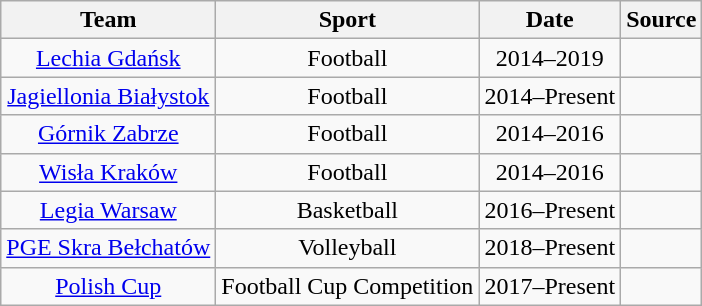<table class="wikitable" style="text-align: center">
<tr>
<th>Team</th>
<th>Sport</th>
<th>Date</th>
<th>Source</th>
</tr>
<tr>
<td><a href='#'>Lechia Gdańsk</a></td>
<td>Football</td>
<td>2014–2019</td>
<td></td>
</tr>
<tr>
<td><a href='#'>Jagiellonia Białystok</a></td>
<td>Football</td>
<td>2014–Present</td>
<td></td>
</tr>
<tr>
<td><a href='#'>Górnik Zabrze</a></td>
<td>Football</td>
<td>2014–2016</td>
<td></td>
</tr>
<tr>
<td><a href='#'>Wisła Kraków</a></td>
<td>Football</td>
<td>2014–2016</td>
<td></td>
</tr>
<tr>
<td><a href='#'>Legia Warsaw</a></td>
<td>Basketball</td>
<td>2016–Present</td>
<td></td>
</tr>
<tr>
<td><a href='#'>PGE Skra Bełchatów</a></td>
<td>Volleyball</td>
<td>2018–Present</td>
<td></td>
</tr>
<tr>
<td><a href='#'>Polish Cup</a></td>
<td>Football Cup Competition</td>
<td>2017–Present</td>
<td></td>
</tr>
</table>
